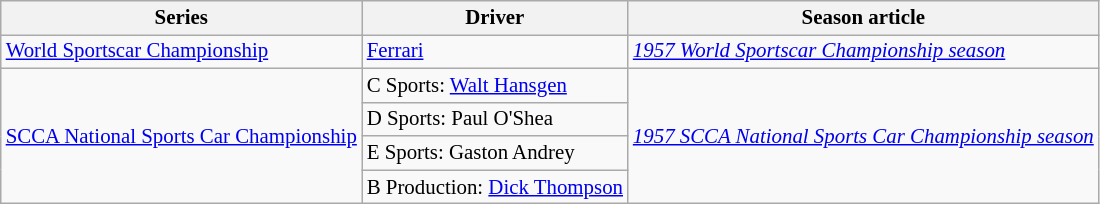<table class="wikitable" style="font-size: 87%;">
<tr>
<th>Series</th>
<th>Driver</th>
<th>Season article</th>
</tr>
<tr>
<td><a href='#'>World Sportscar Championship</a></td>
<td> <a href='#'>Ferrari</a></td>
<td><em><a href='#'>1957 World Sportscar Championship season</a></em></td>
</tr>
<tr>
<td rowspan=4><a href='#'>SCCA National Sports Car Championship</a></td>
<td>C Sports:  <a href='#'>Walt Hansgen</a></td>
<td rowspan=4><em><a href='#'>1957 SCCA National Sports Car Championship season</a></em></td>
</tr>
<tr>
<td>D Sports:  Paul O'Shea</td>
</tr>
<tr>
<td>E Sports:  Gaston Andrey</td>
</tr>
<tr>
<td>B Production:  <a href='#'>Dick Thompson</a></td>
</tr>
</table>
